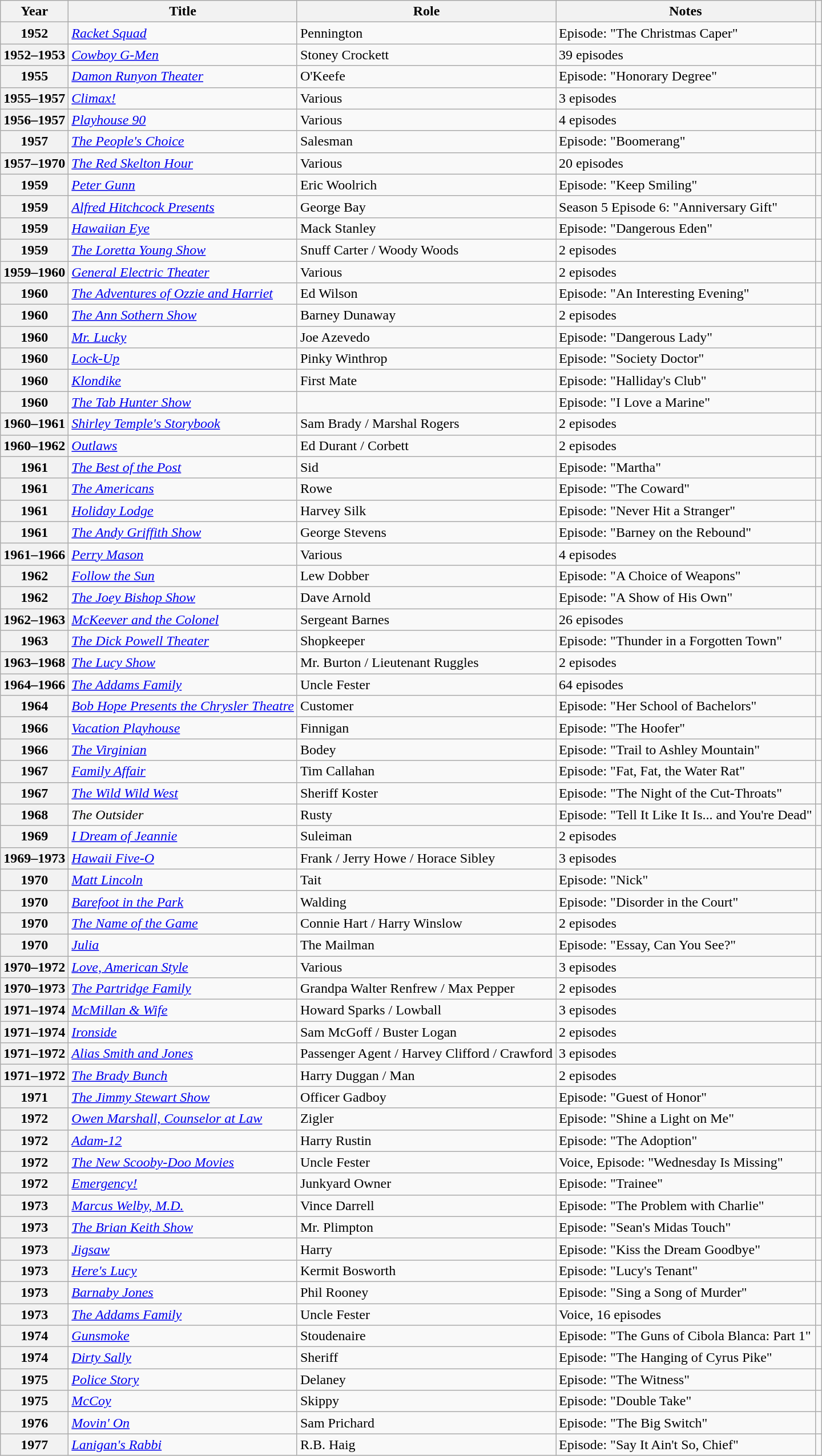<table class="wikitable plainrowheaders sortable" style="margin-right: 0;">
<tr>
<th scope="col">Year</th>
<th scope="col">Title</th>
<th scope="col">Role</th>
<th scope="col" class="unsortable">Notes</th>
<th scope="col" class="unsortable"></th>
</tr>
<tr>
<th scope="row">1952</th>
<td><em><a href='#'>Racket Squad</a></em></td>
<td>Pennington</td>
<td>Episode: "The Christmas Caper"</td>
<td align=center></td>
</tr>
<tr>
<th scope="row">1952–1953</th>
<td><em><a href='#'>Cowboy G-Men</a></em></td>
<td>Stoney Crockett</td>
<td>39 episodes</td>
<td align=center></td>
</tr>
<tr>
<th scope="row">1955</th>
<td><em><a href='#'>Damon Runyon Theater</a></em></td>
<td>O'Keefe</td>
<td>Episode: "Honorary Degree"</td>
<td align=center></td>
</tr>
<tr>
<th scope="row">1955–1957</th>
<td><em><a href='#'>Climax!</a></em></td>
<td>Various</td>
<td>3 episodes</td>
<td align=center></td>
</tr>
<tr>
<th scope="row">1956–1957</th>
<td><em><a href='#'>Playhouse 90</a></em></td>
<td>Various</td>
<td>4 episodes</td>
<td align=center></td>
</tr>
<tr>
<th scope="row">1957</th>
<td><em><a href='#'>The People's Choice</a></em></td>
<td>Salesman</td>
<td>Episode: "Boomerang"</td>
<td align=center></td>
</tr>
<tr>
<th scope="row">1957–1970</th>
<td><em><a href='#'>The Red Skelton Hour</a></em></td>
<td>Various</td>
<td>20 episodes</td>
<td align=center></td>
</tr>
<tr>
<th scope="row">1959</th>
<td><em><a href='#'>Peter Gunn</a></em></td>
<td>Eric Woolrich</td>
<td>Episode: "Keep Smiling"</td>
<td align=center></td>
</tr>
<tr>
<th scope="row">1959</th>
<td><em><a href='#'>Alfred Hitchcock Presents</a></em></td>
<td>George Bay</td>
<td>Season 5 Episode 6: "Anniversary Gift"</td>
<td align=center></td>
</tr>
<tr>
<th scope="row">1959</th>
<td><em><a href='#'>Hawaiian Eye</a></em></td>
<td>Mack Stanley</td>
<td>Episode: "Dangerous Eden"</td>
<td align=center></td>
</tr>
<tr>
<th scope="row">1959</th>
<td><em><a href='#'>The Loretta Young Show</a></em></td>
<td>Snuff Carter / Woody Woods</td>
<td>2 episodes</td>
<td align=center></td>
</tr>
<tr>
<th scope="row">1959–1960</th>
<td><em><a href='#'>General Electric Theater</a></em></td>
<td>Various</td>
<td>2 episodes</td>
<td align=center></td>
</tr>
<tr>
<th scope="row">1960</th>
<td><em><a href='#'>The Adventures of Ozzie and Harriet</a></em></td>
<td>Ed Wilson</td>
<td>Episode: "An Interesting Evening"</td>
<td align=center></td>
</tr>
<tr>
<th scope="row">1960</th>
<td><em><a href='#'>The Ann Sothern Show</a></em></td>
<td>Barney Dunaway</td>
<td>2 episodes</td>
<td align=center></td>
</tr>
<tr>
<th scope="row">1960</th>
<td><em><a href='#'>Mr. Lucky</a></em></td>
<td>Joe Azevedo</td>
<td>Episode: "Dangerous Lady"</td>
<td align=center></td>
</tr>
<tr>
<th scope="row">1960</th>
<td><em><a href='#'>Lock-Up</a></em></td>
<td>Pinky Winthrop</td>
<td>Episode: "Society Doctor"</td>
<td align=center></td>
</tr>
<tr>
<th scope="row">1960</th>
<td><em><a href='#'>Klondike</a></em></td>
<td>First Mate</td>
<td>Episode: "Halliday's Club"</td>
<td align=center></td>
</tr>
<tr>
<th scope="row">1960</th>
<td><em><a href='#'>The Tab Hunter Show</a></em></td>
<td></td>
<td>Episode: "I Love a Marine"</td>
<td align=center></td>
</tr>
<tr>
<th scope="row">1960–1961</th>
<td><em><a href='#'>Shirley Temple's Storybook</a></em></td>
<td>Sam Brady / Marshal Rogers</td>
<td>2 episodes</td>
<td align=center></td>
</tr>
<tr>
<th scope="row">1960–1962</th>
<td><em><a href='#'>Outlaws</a></em></td>
<td>Ed Durant / Corbett</td>
<td>2 episodes</td>
<td align=center></td>
</tr>
<tr>
<th scope="row">1961</th>
<td><em><a href='#'>The Best of the Post</a></em></td>
<td>Sid</td>
<td>Episode: "Martha"</td>
<td align=center></td>
</tr>
<tr>
<th scope="row">1961</th>
<td><em><a href='#'>The Americans</a></em></td>
<td>Rowe</td>
<td>Episode: "The Coward"</td>
<td align=center></td>
</tr>
<tr>
<th scope="row">1961</th>
<td><em><a href='#'>Holiday Lodge</a></em></td>
<td>Harvey Silk</td>
<td>Episode: "Never Hit a Stranger"</td>
<td align=center></td>
</tr>
<tr>
<th scope="row">1961</th>
<td><em><a href='#'>The Andy Griffith Show</a></em></td>
<td>George Stevens</td>
<td>Episode: "Barney on the Rebound"</td>
<td align=center></td>
</tr>
<tr>
<th scope="row">1961–1966</th>
<td><em><a href='#'>Perry Mason</a></em></td>
<td>Various</td>
<td>4 episodes</td>
<td align=center></td>
</tr>
<tr>
<th scope="row">1962</th>
<td><em><a href='#'>Follow the Sun</a></em></td>
<td>Lew Dobber</td>
<td>Episode: "A Choice of Weapons"</td>
<td align=center></td>
</tr>
<tr>
<th scope="row">1962</th>
<td><em><a href='#'>The Joey Bishop Show</a></em></td>
<td>Dave Arnold</td>
<td>Episode: "A Show of His Own"</td>
<td align=center></td>
</tr>
<tr>
<th scope="row">1962–1963</th>
<td><em><a href='#'>McKeever and the Colonel</a></em></td>
<td>Sergeant Barnes</td>
<td>26 episodes</td>
<td align=center></td>
</tr>
<tr>
<th scope="row">1963</th>
<td><em><a href='#'>The Dick Powell Theater</a></em></td>
<td>Shopkeeper</td>
<td>Episode: "Thunder in a Forgotten Town"</td>
<td align=center></td>
</tr>
<tr>
<th scope="row">1963–1968</th>
<td><em><a href='#'>The Lucy Show</a></em></td>
<td>Mr. Burton / Lieutenant Ruggles</td>
<td>2 episodes</td>
<td align=center></td>
</tr>
<tr>
<th scope="row">1964–1966</th>
<td><em><a href='#'>The Addams Family</a></em></td>
<td>Uncle Fester</td>
<td>64 episodes</td>
<td align=center></td>
</tr>
<tr>
<th scope="row">1964</th>
<td><em><a href='#'>Bob Hope Presents the Chrysler Theatre</a></em></td>
<td>Customer</td>
<td>Episode: "Her School of Bachelors"</td>
<td align=center></td>
</tr>
<tr>
<th scope="row">1966</th>
<td><em><a href='#'>Vacation Playhouse</a></em></td>
<td>Finnigan</td>
<td>Episode: "The Hoofer"</td>
<td align=center></td>
</tr>
<tr>
<th scope="row">1966</th>
<td><em><a href='#'>The Virginian</a></em></td>
<td>Bodey</td>
<td>Episode: "Trail to Ashley Mountain"</td>
<td align=center></td>
</tr>
<tr>
<th scope="row">1967</th>
<td><em><a href='#'>Family Affair</a></em></td>
<td>Tim Callahan</td>
<td>Episode: "Fat, Fat, the Water Rat"</td>
<td align=center></td>
</tr>
<tr>
<th scope="row">1967</th>
<td><em><a href='#'>The Wild Wild West</a></em></td>
<td>Sheriff Koster</td>
<td>Episode: "The Night of the Cut-Throats"</td>
<td align=center></td>
</tr>
<tr>
<th scope="row">1968</th>
<td><em>The Outsider</em></td>
<td>Rusty</td>
<td>Episode: "Tell It Like It Is... and You're Dead"</td>
<td align=center></td>
</tr>
<tr>
<th scope="row">1969</th>
<td><em><a href='#'>I Dream of Jeannie</a></em></td>
<td>Suleiman</td>
<td>2 episodes</td>
<td align=center></td>
</tr>
<tr>
<th scope="row">1969–1973</th>
<td><em><a href='#'>Hawaii Five-O</a></em></td>
<td>Frank / Jerry Howe / Horace Sibley</td>
<td>3 episodes</td>
<td align=center></td>
</tr>
<tr>
<th scope="row">1970</th>
<td><em><a href='#'>Matt Lincoln</a></em></td>
<td>Tait</td>
<td>Episode: "Nick"</td>
<td align=center></td>
</tr>
<tr>
<th scope="row">1970</th>
<td><em><a href='#'>Barefoot in the Park</a></em></td>
<td>Walding</td>
<td>Episode: "Disorder in the Court"</td>
<td align=center></td>
</tr>
<tr>
<th scope="row">1970</th>
<td><em><a href='#'>The Name of the Game</a></em></td>
<td>Connie Hart / Harry Winslow</td>
<td>2 episodes</td>
<td align=center></td>
</tr>
<tr>
<th scope="row">1970</th>
<td><em><a href='#'>Julia</a></em></td>
<td>The Mailman</td>
<td>Episode: "Essay, Can You See?"</td>
<td align=center></td>
</tr>
<tr>
<th scope="row">1970–1972</th>
<td><em><a href='#'>Love, American Style</a></em></td>
<td>Various</td>
<td>3 episodes</td>
<td align=center></td>
</tr>
<tr>
<th scope="row">1970–1973</th>
<td><em><a href='#'>The Partridge Family</a></em></td>
<td>Grandpa Walter Renfrew / Max Pepper</td>
<td>2 episodes</td>
<td align=center></td>
</tr>
<tr>
<th scope="row">1971–1974</th>
<td><em><a href='#'>McMillan & Wife</a></em></td>
<td>Howard Sparks / Lowball</td>
<td>3 episodes</td>
<td align=center></td>
</tr>
<tr>
<th scope="row">1971–1974</th>
<td><em><a href='#'>Ironside</a></em></td>
<td>Sam McGoff / Buster Logan</td>
<td>2 episodes</td>
<td align=center></td>
</tr>
<tr>
<th scope="row">1971–1972</th>
<td><em><a href='#'>Alias Smith and Jones</a></em></td>
<td>Passenger Agent / Harvey Clifford / Crawford</td>
<td>3 episodes</td>
<td align=center></td>
</tr>
<tr>
<th scope="row">1971–1972</th>
<td><em><a href='#'>The Brady Bunch</a></em></td>
<td>Harry Duggan / Man</td>
<td>2 episodes</td>
<td align=center></td>
</tr>
<tr>
<th scope="row">1971</th>
<td><em><a href='#'>The Jimmy Stewart Show</a></em></td>
<td>Officer Gadboy</td>
<td>Episode: "Guest of Honor"</td>
<td align=center></td>
</tr>
<tr>
<th scope="row">1972</th>
<td><em><a href='#'>Owen Marshall, Counselor at Law</a></em></td>
<td>Zigler</td>
<td>Episode: "Shine a Light on Me"</td>
<td align=center></td>
</tr>
<tr>
<th scope="row">1972</th>
<td><em><a href='#'>Adam-12</a></em></td>
<td>Harry Rustin</td>
<td>Episode: "The Adoption"</td>
<td align=center></td>
</tr>
<tr>
<th scope="row">1972</th>
<td><em><a href='#'>The New Scooby-Doo Movies</a></em></td>
<td>Uncle Fester</td>
<td>Voice, Episode: "Wednesday Is Missing"</td>
<td align=center></td>
</tr>
<tr>
<th scope="row">1972</th>
<td><em><a href='#'>Emergency!</a></em></td>
<td>Junkyard Owner</td>
<td>Episode: "Trainee"</td>
<td align=center></td>
</tr>
<tr>
<th scope="row">1973</th>
<td><em><a href='#'>Marcus Welby, M.D.</a></em></td>
<td>Vince Darrell</td>
<td>Episode: "The Problem with Charlie"</td>
<td align=center></td>
</tr>
<tr>
<th scope="row">1973</th>
<td><em><a href='#'>The Brian Keith Show</a></em></td>
<td>Mr. Plimpton</td>
<td>Episode: "Sean's Midas Touch"</td>
<td align=center></td>
</tr>
<tr>
<th scope="row">1973</th>
<td><em><a href='#'>Jigsaw</a></em></td>
<td>Harry</td>
<td>Episode: "Kiss the Dream Goodbye"</td>
<td align=center></td>
</tr>
<tr>
<th scope="row">1973</th>
<td><em><a href='#'>Here's Lucy</a></em></td>
<td>Kermit Bosworth</td>
<td>Episode: "Lucy's Tenant"</td>
<td align=center></td>
</tr>
<tr>
<th scope="row">1973</th>
<td><em><a href='#'>Barnaby Jones</a></em></td>
<td>Phil Rooney</td>
<td>Episode: "Sing a Song of Murder"</td>
<td align=center></td>
</tr>
<tr>
<th scope="row">1973</th>
<td><em><a href='#'>The Addams Family</a></em></td>
<td>Uncle Fester</td>
<td>Voice, 16 episodes</td>
<td align=center></td>
</tr>
<tr>
<th scope="row">1974</th>
<td><em><a href='#'>Gunsmoke</a></em></td>
<td>Stoudenaire</td>
<td>Episode: "The Guns of Cibola Blanca: Part 1"</td>
<td align=center></td>
</tr>
<tr>
<th scope="row">1974</th>
<td><em><a href='#'>Dirty Sally</a></em></td>
<td>Sheriff</td>
<td>Episode: "The Hanging of Cyrus Pike"</td>
<td align=center></td>
</tr>
<tr>
<th scope="row">1975</th>
<td><em><a href='#'>Police Story</a></em></td>
<td>Delaney</td>
<td>Episode: "The Witness"</td>
<td align=center></td>
</tr>
<tr>
<th scope="row">1975</th>
<td><em><a href='#'>McCoy</a></em></td>
<td>Skippy</td>
<td>Episode: "Double Take"</td>
<td align=center></td>
</tr>
<tr>
<th scope="row">1976</th>
<td><em><a href='#'>Movin' On</a></em></td>
<td>Sam Prichard</td>
<td>Episode: "The Big Switch"</td>
<td align=center></td>
</tr>
<tr>
<th scope="row">1977</th>
<td><em><a href='#'>Lanigan's Rabbi</a></em></td>
<td>R.B. Haig</td>
<td>Episode: "Say It Ain't So, Chief"</td>
<td align=center></td>
</tr>
</table>
